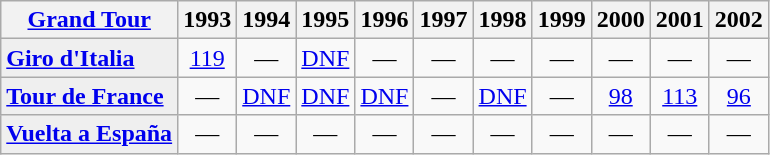<table class="wikitable plainrowheaders">
<tr>
<th scope="col"><a href='#'>Grand Tour</a></th>
<th scope="col">1993</th>
<th scope="col">1994</th>
<th scope="col">1995</th>
<th scope="col">1996</th>
<th scope="col">1997</th>
<th scope="col">1998</th>
<th scope="col">1999</th>
<th scope="col">2000</th>
<th scope="col">2001</th>
<th scope="col">2002</th>
</tr>
<tr style="text-align:center;">
<td style="text-align:left; background:#efefef;"> <strong><a href='#'>Giro d'Italia</a></strong></td>
<td style="text-align:center;"><a href='#'>119</a></td>
<td>—</td>
<td style="text-align:center;"><a href='#'>DNF</a></td>
<td>—</td>
<td>—</td>
<td>—</td>
<td>—</td>
<td>—</td>
<td>—</td>
<td>—</td>
</tr>
<tr style="text-align:center;">
<td style="text-align:left; background:#efefef;"> <strong><a href='#'>Tour de France</a></strong></td>
<td>—</td>
<td style="text-align:center;"><a href='#'>DNF</a></td>
<td style="text-align:center;"><a href='#'>DNF</a></td>
<td style="text-align:center;"><a href='#'>DNF</a></td>
<td>—</td>
<td style="text-align:center;"><a href='#'>DNF</a></td>
<td>—</td>
<td style="text-align:center;"><a href='#'>98</a></td>
<td style="text-align:center;"><a href='#'>113</a></td>
<td style="text-align:center;"><a href='#'>96</a></td>
</tr>
<tr style="text-align:center;">
<td style="text-align:left; background:#efefef;"> <strong><a href='#'>Vuelta a España</a></strong></td>
<td>—</td>
<td>—</td>
<td>—</td>
<td>—</td>
<td>—</td>
<td>—</td>
<td>—</td>
<td>—</td>
<td>—</td>
<td>—</td>
</tr>
</table>
